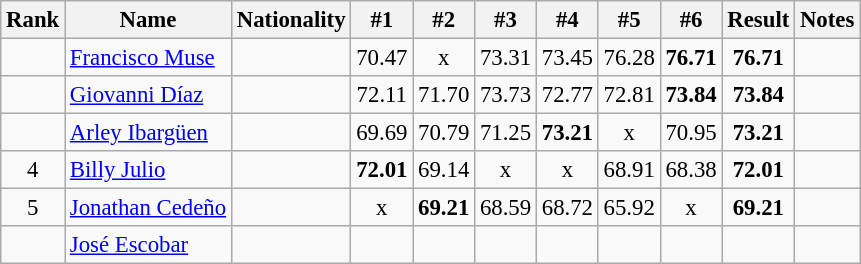<table class="wikitable sortable" style="text-align:center;font-size:95%">
<tr>
<th>Rank</th>
<th>Name</th>
<th>Nationality</th>
<th>#1</th>
<th>#2</th>
<th>#3</th>
<th>#4</th>
<th>#5</th>
<th>#6</th>
<th>Result</th>
<th>Notes</th>
</tr>
<tr>
<td></td>
<td align=left><a href='#'>Francisco Muse</a></td>
<td align=left></td>
<td>70.47</td>
<td>x</td>
<td>73.31</td>
<td>73.45</td>
<td>76.28</td>
<td><strong>76.71</strong></td>
<td><strong>76.71</strong></td>
<td></td>
</tr>
<tr>
<td></td>
<td align=left><a href='#'>Giovanni Díaz</a></td>
<td align=left></td>
<td>72.11</td>
<td>71.70</td>
<td>73.73</td>
<td>72.77</td>
<td>72.81</td>
<td><strong>73.84</strong></td>
<td><strong>73.84</strong></td>
<td></td>
</tr>
<tr>
<td></td>
<td align=left><a href='#'>Arley Ibargüen</a></td>
<td align=left></td>
<td>69.69</td>
<td>70.79</td>
<td>71.25</td>
<td><strong>73.21</strong></td>
<td>x</td>
<td>70.95</td>
<td><strong>73.21</strong></td>
<td></td>
</tr>
<tr>
<td>4</td>
<td align=left><a href='#'>Billy Julio</a></td>
<td align=left></td>
<td><strong>72.01</strong></td>
<td>69.14</td>
<td>x</td>
<td>x</td>
<td>68.91</td>
<td>68.38</td>
<td><strong>72.01</strong></td>
<td></td>
</tr>
<tr>
<td>5</td>
<td align=left><a href='#'>Jonathan Cedeño</a></td>
<td align=left></td>
<td>x</td>
<td><strong>69.21</strong></td>
<td>68.59</td>
<td>68.72</td>
<td>65.92</td>
<td>x</td>
<td><strong>69.21</strong></td>
<td></td>
</tr>
<tr>
<td></td>
<td align=left><a href='#'>José Escobar</a></td>
<td align=left></td>
<td></td>
<td></td>
<td></td>
<td></td>
<td></td>
<td></td>
<td><strong></strong></td>
<td></td>
</tr>
</table>
